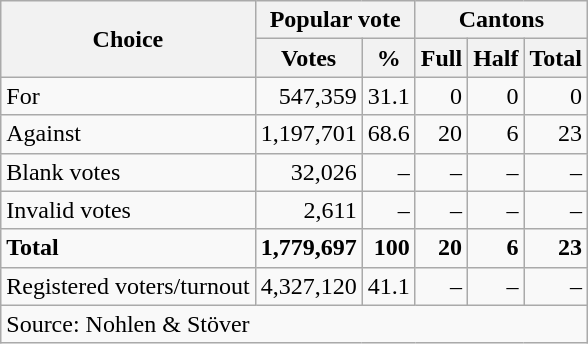<table class=wikitable style=text-align:right>
<tr>
<th rowspan=2>Choice</th>
<th colspan=2>Popular vote</th>
<th colspan=3>Cantons</th>
</tr>
<tr>
<th>Votes</th>
<th>%</th>
<th>Full</th>
<th>Half</th>
<th>Total</th>
</tr>
<tr>
<td align=left>For</td>
<td>547,359</td>
<td>31.1</td>
<td>0</td>
<td>0</td>
<td>0</td>
</tr>
<tr>
<td align=left>Against</td>
<td>1,197,701</td>
<td>68.6</td>
<td>20</td>
<td>6</td>
<td>23</td>
</tr>
<tr>
<td align=left>Blank votes</td>
<td>32,026</td>
<td>–</td>
<td>–</td>
<td>–</td>
<td>–</td>
</tr>
<tr>
<td align=left>Invalid votes</td>
<td>2,611</td>
<td>–</td>
<td>–</td>
<td>–</td>
<td>–</td>
</tr>
<tr>
<td align=left><strong>Total</strong></td>
<td><strong>1,779,697</strong></td>
<td><strong>100</strong></td>
<td><strong>20</strong></td>
<td><strong>6</strong></td>
<td><strong>23</strong></td>
</tr>
<tr>
<td align=left>Registered voters/turnout</td>
<td>4,327,120</td>
<td>41.1</td>
<td>–</td>
<td>–</td>
<td>–</td>
</tr>
<tr>
<td align=left colspan=11>Source: Nohlen & Stöver</td>
</tr>
</table>
